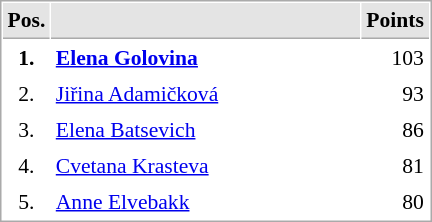<table cellspacing="1" cellpadding="3" style="border:1px solid #AAAAAA;font-size:90%">
<tr bgcolor="#E4E4E4">
<th style="border-bottom:1px solid #AAAAAA" width=10>Pos.</th>
<th style="border-bottom:1px solid #AAAAAA" width=200></th>
<th style="border-bottom:1px solid #AAAAAA" width=20>Points</th>
</tr>
<tr>
<td align="center"><strong>1.</strong></td>
<td> <strong><a href='#'>Elena Golovina</a></strong></td>
<td align="right">103</td>
</tr>
<tr>
<td align="center">2.</td>
<td> <a href='#'>Jiřina Adamičková</a></td>
<td align="right">93</td>
</tr>
<tr>
<td align="center">3.</td>
<td> <a href='#'>Elena Batsevich</a></td>
<td align="right">86</td>
</tr>
<tr>
<td align="center">4.</td>
<td> <a href='#'>Cvetana Krasteva</a></td>
<td align="right">81</td>
</tr>
<tr>
<td align="center">5.</td>
<td> <a href='#'>Anne Elvebakk</a></td>
<td align="right">80</td>
</tr>
</table>
